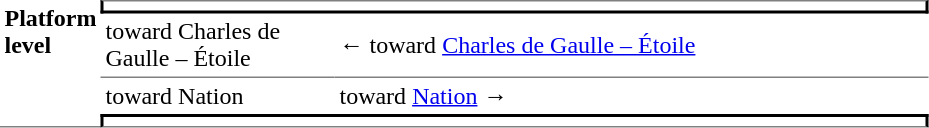<table border=0 cellspacing=0 cellpadding=3>
<tr>
<td style="border-bottom:solid 1px gray;" width=50 rowspan=10 valign=top><strong>Platform level</strong></td>
<td style="border-top:solid 1px gray;border-right:solid 2px black;border-left:solid 2px black;border-bottom:solid 2px black;text-align:center;" colspan=2></td>
</tr>
<tr>
<td style="border-bottom:solid 1px gray;" width=150>toward Charles de Gaulle – Étoile</td>
<td style="border-bottom:solid 1px gray;" width=390>←   toward <a href='#'>Charles de Gaulle – Étoile</a> </td>
</tr>
<tr>
<td>toward Nation</td>
<td>   toward <a href='#'>Nation</a>  →</td>
</tr>
<tr>
<td style="border-top:solid 2px black;border-right:solid 2px black;border-left:solid 2px black;border-bottom:solid 1px gray;text-align:center;" colspan=2></td>
</tr>
</table>
